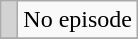<table class="wikitable">
<tr>
<td style="background: lightgray"> </td>
<td>No episode</td>
</tr>
<tr>
</tr>
</table>
